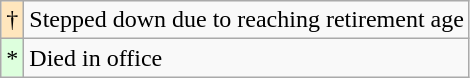<table class="wikitable">
<tr>
<td style="background-color:#FFE6BD">†</td>
<td>Stepped down due to reaching retirement age</td>
</tr>
<tr>
<td style="background-color:#ddffdd">*</td>
<td>Died in office</td>
</tr>
</table>
